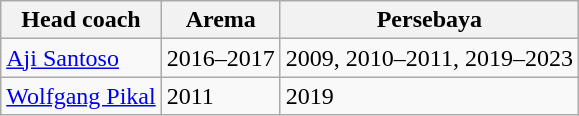<table class="wikitable sortable">
<tr>
<th>Head coach</th>
<th>Arema</th>
<th>Persebaya</th>
</tr>
<tr>
<td> <a href='#'>Aji Santoso</a></td>
<td>2016–2017</td>
<td>2009, 2010–2011, 2019–2023</td>
</tr>
<tr>
<td> <a href='#'>Wolfgang Pikal</a></td>
<td>2011</td>
<td>2019</td>
</tr>
</table>
